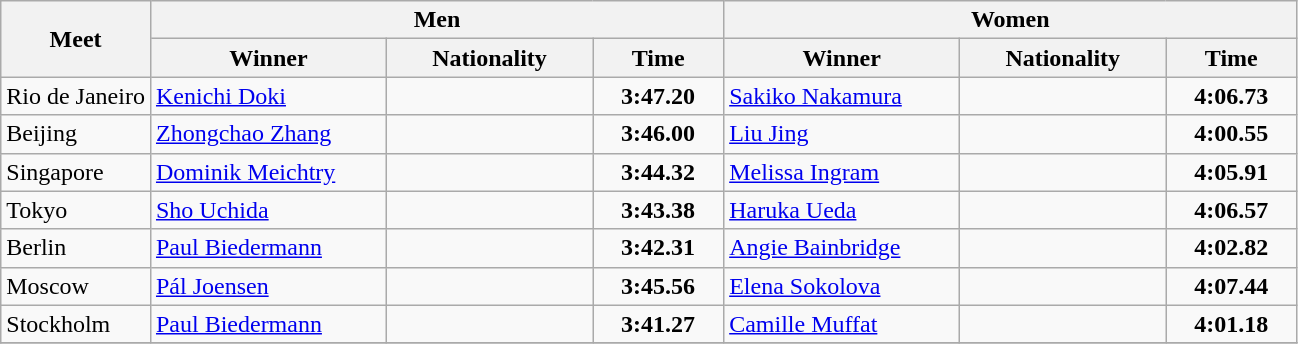<table class="wikitable">
<tr>
<th rowspan="2">Meet</th>
<th colspan="3">Men</th>
<th colspan="3">Women</th>
</tr>
<tr>
<th width=150>Winner</th>
<th width=130>Nationality</th>
<th width=80>Time</th>
<th width=150>Winner</th>
<th width=130>Nationality</th>
<th width=80>Time</th>
</tr>
<tr>
<td>Rio de Janeiro</td>
<td><a href='#'>Kenichi Doki</a></td>
<td></td>
<td align=center><strong>3:47.20</strong></td>
<td><a href='#'>Sakiko Nakamura</a></td>
<td></td>
<td align=center><strong>4:06.73</strong></td>
</tr>
<tr>
<td>Beijing</td>
<td><a href='#'>Zhongchao Zhang</a></td>
<td></td>
<td align=center><strong>3:46.00</strong></td>
<td><a href='#'>Liu Jing</a></td>
<td></td>
<td align=center><strong>4:00.55</strong></td>
</tr>
<tr>
<td>Singapore</td>
<td><a href='#'>Dominik Meichtry</a></td>
<td></td>
<td align=center><strong>3:44.32</strong></td>
<td><a href='#'>Melissa Ingram</a></td>
<td></td>
<td align=center><strong>4:05.91</strong></td>
</tr>
<tr>
<td>Tokyo</td>
<td><a href='#'>Sho Uchida</a></td>
<td></td>
<td align=center><strong>3:43.38</strong></td>
<td><a href='#'>Haruka Ueda</a></td>
<td></td>
<td align=center><strong>4:06.57</strong></td>
</tr>
<tr>
<td>Berlin</td>
<td><a href='#'>Paul Biedermann</a></td>
<td></td>
<td align=center><strong>3:42.31</strong></td>
<td><a href='#'>Angie Bainbridge</a></td>
<td></td>
<td align=center><strong>4:02.82</strong></td>
</tr>
<tr>
<td>Moscow</td>
<td><a href='#'>Pál Joensen</a></td>
<td></td>
<td align=center><strong>3:45.56</strong></td>
<td><a href='#'>Elena Sokolova</a></td>
<td></td>
<td align=center><strong>4:07.44</strong></td>
</tr>
<tr>
<td>Stockholm</td>
<td><a href='#'>Paul Biedermann</a></td>
<td></td>
<td align=center><strong>3:41.27</strong></td>
<td><a href='#'>Camille Muffat</a></td>
<td></td>
<td align=center><strong>4:01.18</strong></td>
</tr>
<tr>
</tr>
</table>
